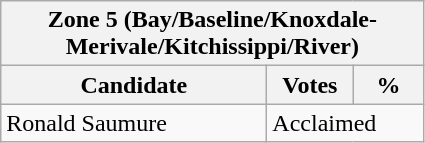<table class="wikitable">
<tr>
<th colspan="3">Zone 5  (Bay/Baseline/Knoxdale-Merivale/Kitchissippi/River)</th>
</tr>
<tr>
<th style="width: 170px">Candidate</th>
<th style="width: 50px">Votes</th>
<th style="width: 40px">%</th>
</tr>
<tr>
<td>Ronald Saumure</td>
<td colspan="2">Acclaimed</td>
</tr>
</table>
